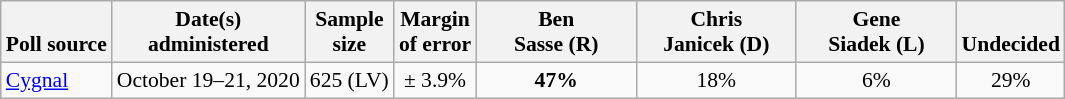<table class="wikitable" style="font-size:90%;text-align:center;">
<tr valign=bottom>
<th>Poll source</th>
<th>Date(s)<br>administered</th>
<th>Sample<br>size</th>
<th>Margin<br>of error</th>
<th style="width:100px;">Ben<br>Sasse (R)</th>
<th style="width:100px;">Chris<br>Janicek (D)</th>
<th style="width:100px;">Gene<br>Siadek (L)</th>
<th>Undecided</th>
</tr>
<tr>
<td style="text-align:left;"><a href='#'>Cygnal</a></td>
<td>October 19–21, 2020</td>
<td>625 (LV)</td>
<td>± 3.9%</td>
<td><strong>47%</strong></td>
<td>18%</td>
<td>6%</td>
<td>29%</td>
</tr>
</table>
